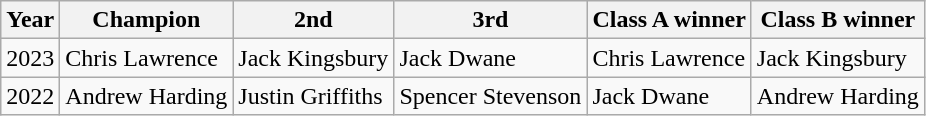<table class="wikitable">
<tr>
<th>Year</th>
<th>Champion</th>
<th>2nd</th>
<th>3rd</th>
<th>Class A winner</th>
<th>Class B winner</th>
</tr>
<tr>
<td>2023</td>
<td>Chris Lawrence</td>
<td>Jack Kingsbury</td>
<td>Jack Dwane</td>
<td>Chris Lawrence</td>
<td>Jack Kingsbury</td>
</tr>
<tr>
<td>2022</td>
<td>Andrew Harding</td>
<td>Justin Griffiths</td>
<td>Spencer Stevenson</td>
<td>Jack Dwane</td>
<td>Andrew Harding</td>
</tr>
</table>
